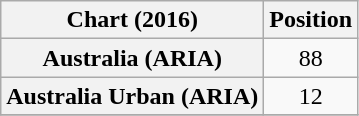<table class="wikitable plainrowheaders" style="text-align:center;">
<tr>
<th scope="col">Chart (2016)</th>
<th scope="col">Position</th>
</tr>
<tr>
<th scope="row">Australia (ARIA)</th>
<td>88</td>
</tr>
<tr>
<th scope="row">Australia Urban (ARIA)</th>
<td>12</td>
</tr>
<tr>
</tr>
</table>
